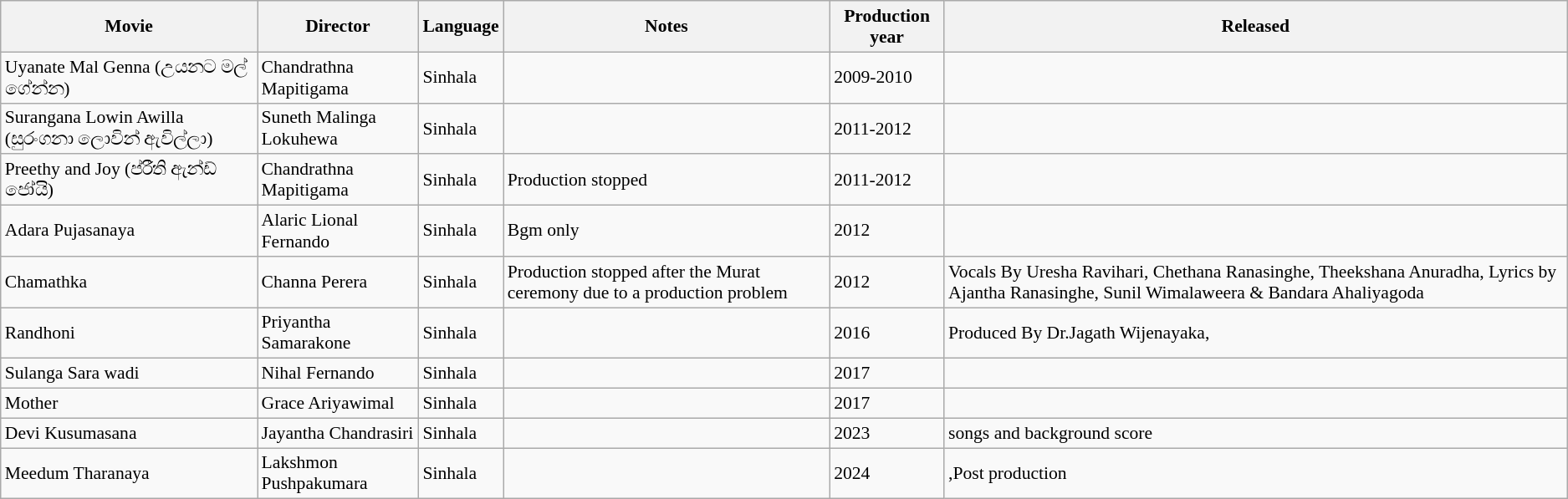<table class="wikitable" style="font-size: 90%;">
<tr>
<th>Movie</th>
<th>Director</th>
<th>Language</th>
<th>Notes</th>
<th>Production year</th>
<th>Released</th>
</tr>
<tr>
<td>Uyanate Mal Genna (උයනට මල් ගේන්න)</td>
<td>Chandrathna Mapitigama</td>
<td>Sinhala</td>
<td></td>
<td>2009-2010</td>
<td></td>
</tr>
<tr>
<td>Surangana Lowin Awilla (සුරංගනා ලොවින් ඇවිල්ලා)</td>
<td>Suneth Malinga Lokuhewa</td>
<td>Sinhala</td>
<td></td>
<td>2011-2012</td>
<td></td>
</tr>
<tr>
<td>Preethy and Joy (ප්රීති ඇන්ඩ් ජෝයි)</td>
<td>Chandrathna Mapitigama</td>
<td>Sinhala</td>
<td>Production stopped</td>
<td>2011-2012</td>
<td></td>
</tr>
<tr>
<td>Adara Pujasanaya</td>
<td>Alaric Lional Fernando</td>
<td>Sinhala</td>
<td>Bgm only</td>
<td>2012</td>
<td></td>
</tr>
<tr>
<td>Chamathka</td>
<td>Channa Perera</td>
<td>Sinhala</td>
<td>Production stopped after the Murat ceremony due to a production problem</td>
<td>2012</td>
<td>Vocals By Uresha Ravihari, Chethana Ranasinghe, Theekshana Anuradha, Lyrics by Ajantha Ranasinghe, Sunil Wimalaweera & Bandara Ahaliyagoda</td>
</tr>
<tr>
<td>Randhoni</td>
<td>Priyantha Samarakone</td>
<td>Sinhala</td>
<td></td>
<td>2016</td>
<td>Produced By Dr.Jagath Wijenayaka,</td>
</tr>
<tr>
<td>Sulanga Sara wadi</td>
<td>Nihal Fernando</td>
<td>Sinhala</td>
<td></td>
<td>2017</td>
<td></td>
</tr>
<tr>
<td>Mother</td>
<td>Grace Ariyawimal</td>
<td>Sinhala</td>
<td></td>
<td>2017</td>
<td></td>
</tr>
<tr>
<td>Devi Kusumasana</td>
<td>Jayantha Chandrasiri</td>
<td>Sinhala</td>
<td></td>
<td>2023</td>
<td>songs and background score</td>
</tr>
<tr>
<td>Meedum Tharanaya</td>
<td>Lakshmon Pushpakumara</td>
<td>Sinhala</td>
<td></td>
<td>2024</td>
<td>,Post production</td>
</tr>
</table>
